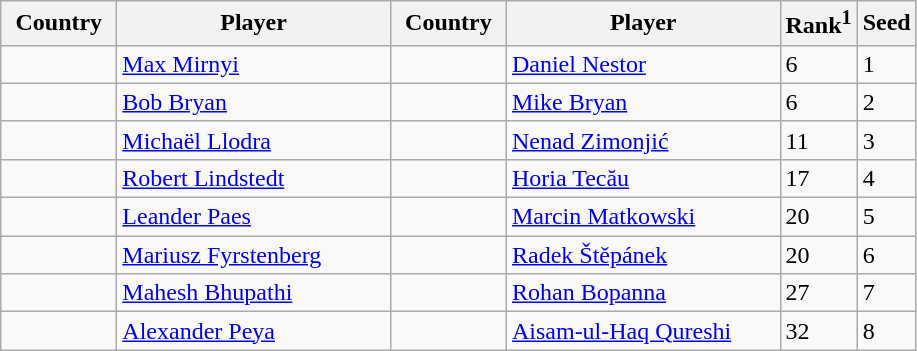<table class="sortable wikitable">
<tr>
<th width="70">Country</th>
<th width="175">Player</th>
<th width="70">Country</th>
<th width="175">Player</th>
<th>Rank<sup>1</sup></th>
<th>Seed</th>
</tr>
<tr>
<td></td>
<td><a href='#'>Max Mirnyi</a></td>
<td></td>
<td><a href='#'>Daniel Nestor</a></td>
<td>6</td>
<td>1</td>
</tr>
<tr>
<td></td>
<td><a href='#'>Bob Bryan</a></td>
<td></td>
<td><a href='#'>Mike Bryan</a></td>
<td>6</td>
<td>2</td>
</tr>
<tr>
<td></td>
<td><a href='#'>Michaël Llodra</a></td>
<td></td>
<td><a href='#'>Nenad Zimonjić</a></td>
<td>11</td>
<td>3</td>
</tr>
<tr>
<td></td>
<td><a href='#'>Robert Lindstedt</a></td>
<td></td>
<td><a href='#'>Horia Tecău</a></td>
<td>17</td>
<td>4</td>
</tr>
<tr>
<td></td>
<td><a href='#'>Leander Paes</a></td>
<td></td>
<td><a href='#'>Marcin Matkowski</a></td>
<td>20</td>
<td>5</td>
</tr>
<tr>
<td></td>
<td><a href='#'>Mariusz Fyrstenberg</a></td>
<td></td>
<td><a href='#'>Radek Štěpánek</a></td>
<td>20</td>
<td>6</td>
</tr>
<tr>
<td></td>
<td><a href='#'>Mahesh Bhupathi</a></td>
<td></td>
<td><a href='#'>Rohan Bopanna</a></td>
<td>27</td>
<td>7</td>
</tr>
<tr>
<td></td>
<td><a href='#'>Alexander Peya</a></td>
<td></td>
<td><a href='#'>Aisam-ul-Haq Qureshi</a></td>
<td>32</td>
<td>8</td>
</tr>
</table>
